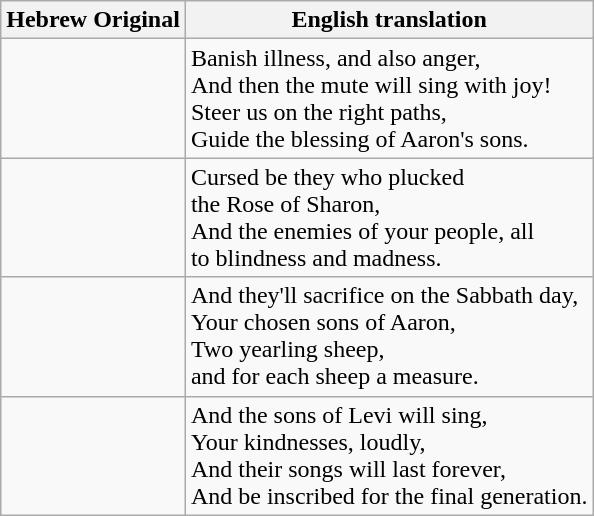<table class="wikitable">
<tr>
<th>Hebrew Original</th>
<th>English translation</th>
</tr>
<tr>
<td></td>
<td>Banish illness, and also anger,<br>And then the mute will sing with joy!<br>Steer us on the right paths,<br>Guide the blessing of Aaron's sons.</td>
</tr>
<tr>
<td></td>
<td>Cursed be they who plucked<br>the Rose of Sharon,<br>And the enemies of your people, all<br>to blindness and madness.</td>
</tr>
<tr>
<td></td>
<td>And they'll sacrifice on the Sabbath day,<br>Your chosen sons of Aaron,<br>Two yearling sheep,<br>and for each sheep a measure.</td>
</tr>
<tr>
<td></td>
<td>And the sons of Levi will sing,<br>Your kindnesses, loudly,<br>And their songs will last forever,<br>And be inscribed for the final generation.</td>
</tr>
</table>
